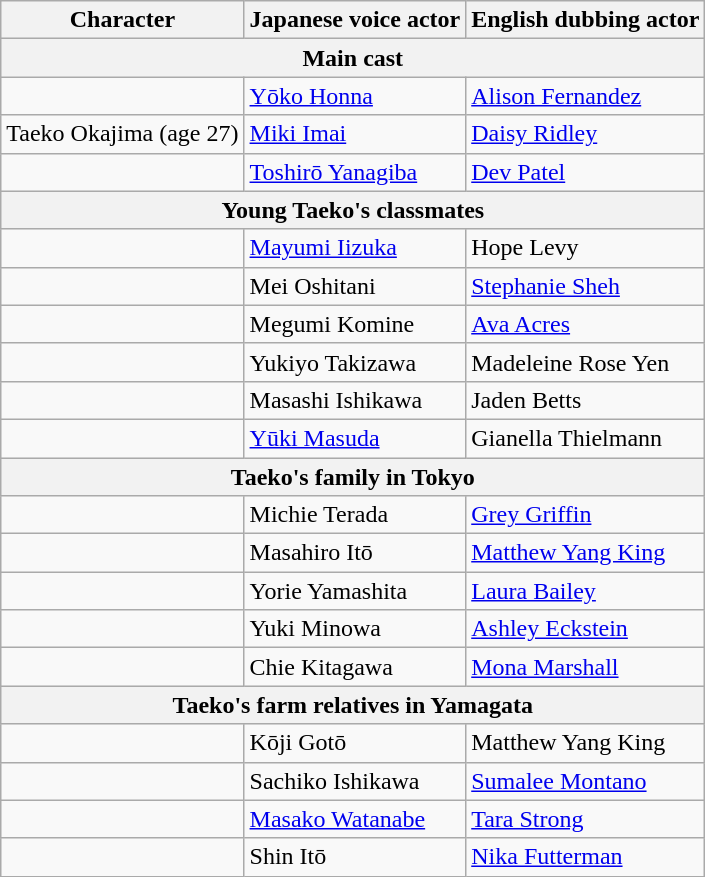<table class="wikitable">
<tr>
<th>Character</th>
<th>Japanese voice actor</th>
<th>English dubbing actor</th>
</tr>
<tr>
<th colspan="3">Main cast</th>
</tr>
<tr>
<td></td>
<td><a href='#'>Yōko Honna</a></td>
<td><a href='#'>Alison Fernandez</a></td>
</tr>
<tr>
<td>Taeko Okajima (age 27)</td>
<td><a href='#'>Miki Imai</a></td>
<td><a href='#'>Daisy Ridley</a></td>
</tr>
<tr>
<td></td>
<td><a href='#'>Toshirō Yanagiba</a></td>
<td><a href='#'>Dev Patel</a></td>
</tr>
<tr>
<th colspan="3">Young Taeko's classmates</th>
</tr>
<tr>
<td></td>
<td><a href='#'>Mayumi Iizuka</a></td>
<td>Hope Levy</td>
</tr>
<tr>
<td></td>
<td>Mei Oshitani</td>
<td><a href='#'>Stephanie Sheh</a></td>
</tr>
<tr>
<td></td>
<td>Megumi Komine</td>
<td><a href='#'>Ava Acres</a></td>
</tr>
<tr>
<td></td>
<td>Yukiyo Takizawa</td>
<td>Madeleine Rose Yen</td>
</tr>
<tr>
<td></td>
<td>Masashi Ishikawa</td>
<td>Jaden Betts</td>
</tr>
<tr>
<td></td>
<td><a href='#'>Yūki Masuda</a></td>
<td>Gianella Thielmann</td>
</tr>
<tr>
<th colspan="3">Taeko's family in Tokyo</th>
</tr>
<tr>
<td></td>
<td>Michie Terada</td>
<td><a href='#'>Grey Griffin</a></td>
</tr>
<tr>
<td></td>
<td>Masahiro Itō</td>
<td><a href='#'>Matthew Yang King</a></td>
</tr>
<tr>
<td></td>
<td>Yorie Yamashita</td>
<td><a href='#'>Laura Bailey</a></td>
</tr>
<tr>
<td></td>
<td>Yuki Minowa</td>
<td><a href='#'>Ashley Eckstein</a></td>
</tr>
<tr>
<td></td>
<td>Chie Kitagawa</td>
<td><a href='#'>Mona Marshall</a></td>
</tr>
<tr>
<th colspan="3">Taeko's farm relatives in Yamagata</th>
</tr>
<tr>
<td></td>
<td>Kōji Gotō</td>
<td>Matthew Yang King</td>
</tr>
<tr>
<td></td>
<td>Sachiko Ishikawa</td>
<td><a href='#'>Sumalee Montano</a></td>
</tr>
<tr>
<td></td>
<td><a href='#'>Masako Watanabe</a></td>
<td><a href='#'>Tara Strong</a></td>
</tr>
<tr>
<td></td>
<td>Shin Itō</td>
<td><a href='#'>Nika Futterman</a></td>
</tr>
</table>
